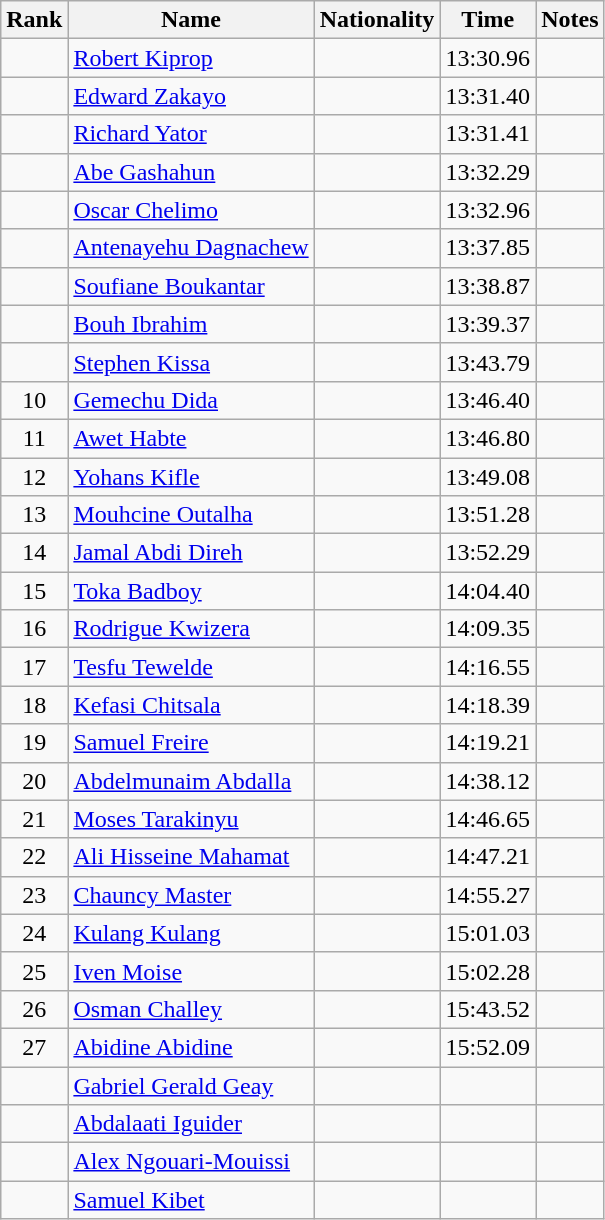<table class="wikitable sortable" style="text-align:center">
<tr>
<th>Rank</th>
<th>Name</th>
<th>Nationality</th>
<th>Time</th>
<th>Notes</th>
</tr>
<tr>
<td></td>
<td align=left><a href='#'>Robert Kiprop</a></td>
<td align=left></td>
<td>13:30.96</td>
<td></td>
</tr>
<tr>
<td></td>
<td align=left><a href='#'>Edward Zakayo</a></td>
<td align=left></td>
<td>13:31.40</td>
<td></td>
</tr>
<tr>
<td></td>
<td align=left><a href='#'>Richard Yator</a></td>
<td align=left></td>
<td>13:31.41</td>
<td></td>
</tr>
<tr>
<td></td>
<td align=left><a href='#'>Abe Gashahun</a></td>
<td align=left></td>
<td>13:32.29</td>
<td></td>
</tr>
<tr>
<td></td>
<td align=left><a href='#'>Oscar Chelimo</a></td>
<td align=left></td>
<td>13:32.96</td>
<td></td>
</tr>
<tr>
<td></td>
<td align=left><a href='#'>Antenayehu Dagnachew</a></td>
<td align=left></td>
<td>13:37.85</td>
<td></td>
</tr>
<tr>
<td></td>
<td align=left><a href='#'>Soufiane Boukantar</a></td>
<td align=left></td>
<td>13:38.87</td>
<td></td>
</tr>
<tr>
<td></td>
<td align=left><a href='#'>Bouh Ibrahim</a></td>
<td align=left></td>
<td>13:39.37</td>
<td></td>
</tr>
<tr>
<td></td>
<td align=left><a href='#'>Stephen Kissa</a></td>
<td align=left></td>
<td>13:43.79</td>
<td></td>
</tr>
<tr>
<td>10</td>
<td align=left><a href='#'>Gemechu Dida</a></td>
<td align=left></td>
<td>13:46.40</td>
<td></td>
</tr>
<tr>
<td>11</td>
<td align=left><a href='#'>Awet Habte</a></td>
<td align=left></td>
<td>13:46.80</td>
<td></td>
</tr>
<tr>
<td>12</td>
<td align=left><a href='#'>Yohans Kifle</a></td>
<td align=left></td>
<td>13:49.08</td>
<td></td>
</tr>
<tr>
<td>13</td>
<td align=left><a href='#'>Mouhcine Outalha</a></td>
<td align=left></td>
<td>13:51.28</td>
<td></td>
</tr>
<tr>
<td>14</td>
<td align=left><a href='#'>Jamal Abdi Direh</a></td>
<td align=left></td>
<td>13:52.29</td>
<td></td>
</tr>
<tr>
<td>15</td>
<td align=left><a href='#'>Toka Badboy</a></td>
<td align=left></td>
<td>14:04.40</td>
<td></td>
</tr>
<tr>
<td>16</td>
<td align=left><a href='#'>Rodrigue Kwizera</a></td>
<td align=left></td>
<td>14:09.35</td>
<td></td>
</tr>
<tr>
<td>17</td>
<td align=left><a href='#'>Tesfu Tewelde</a></td>
<td align=left></td>
<td>14:16.55</td>
<td></td>
</tr>
<tr>
<td>18</td>
<td align=left><a href='#'>Kefasi Chitsala</a></td>
<td align=left></td>
<td>14:18.39</td>
<td></td>
</tr>
<tr>
<td>19</td>
<td align=left><a href='#'>Samuel Freire</a></td>
<td align=left></td>
<td>14:19.21</td>
<td></td>
</tr>
<tr>
<td>20</td>
<td align=left><a href='#'>Abdelmunaim Abdalla</a></td>
<td align=left></td>
<td>14:38.12</td>
<td></td>
</tr>
<tr>
<td>21</td>
<td align=left><a href='#'>Moses Tarakinyu</a></td>
<td align=left></td>
<td>14:46.65</td>
<td></td>
</tr>
<tr>
<td>22</td>
<td align=left><a href='#'>Ali Hisseine Mahamat</a></td>
<td align=left></td>
<td>14:47.21</td>
<td></td>
</tr>
<tr>
<td>23</td>
<td align=left><a href='#'>Chauncy Master</a></td>
<td align=left></td>
<td>14:55.27</td>
<td></td>
</tr>
<tr>
<td>24</td>
<td align=left><a href='#'>Kulang Kulang</a></td>
<td align=left></td>
<td>15:01.03</td>
<td></td>
</tr>
<tr>
<td>25</td>
<td align=left><a href='#'>Iven Moise</a></td>
<td align=left></td>
<td>15:02.28</td>
<td></td>
</tr>
<tr>
<td>26</td>
<td align=left><a href='#'>Osman Challey</a></td>
<td align=left></td>
<td>15:43.52</td>
<td></td>
</tr>
<tr>
<td>27</td>
<td align=left><a href='#'>Abidine Abidine</a></td>
<td align=left></td>
<td>15:52.09</td>
<td></td>
</tr>
<tr>
<td></td>
<td align=left><a href='#'>Gabriel Gerald Geay</a></td>
<td align=left></td>
<td></td>
<td></td>
</tr>
<tr>
<td></td>
<td align=left><a href='#'>Abdalaati Iguider</a></td>
<td align=left></td>
<td></td>
<td></td>
</tr>
<tr>
<td></td>
<td align=left><a href='#'>Alex Ngouari-Mouissi</a></td>
<td align=left></td>
<td></td>
<td></td>
</tr>
<tr>
<td></td>
<td align=left><a href='#'>Samuel Kibet</a></td>
<td align=left></td>
<td></td>
<td></td>
</tr>
</table>
